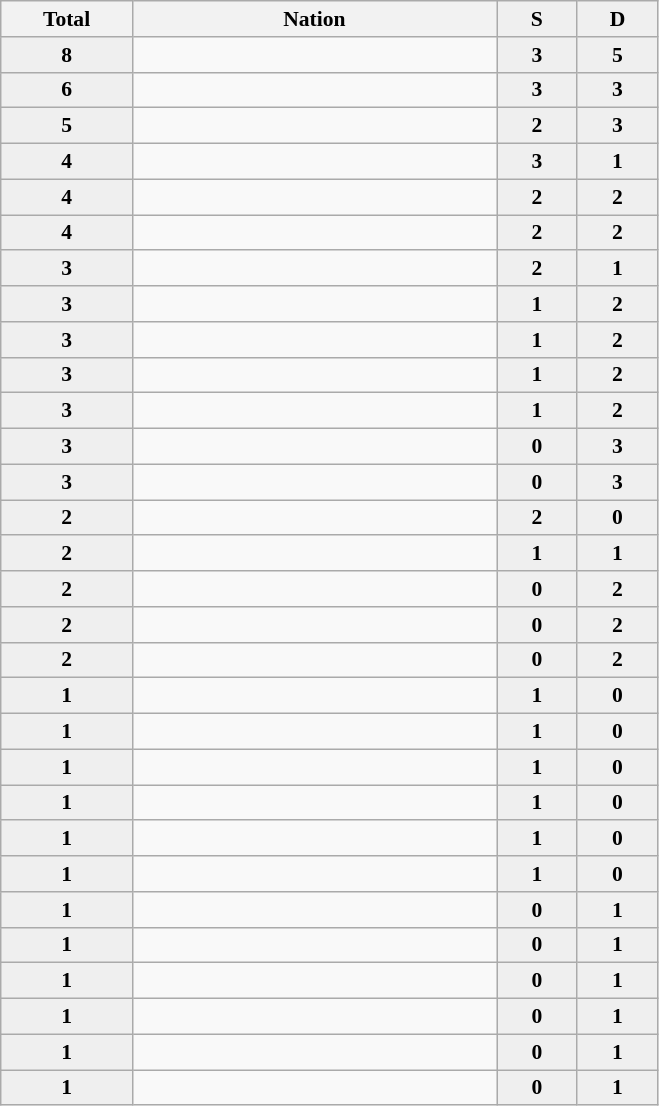<table class="sortable wikitable" style="font-size:90%;">
<tr>
<th width=81>Total</th>
<th width="236">Nation</th>
<th width="47" style="background:#efefef"> S </th>
<th width="47" style="background:#efefef"> D </th>
</tr>
<tr align=center>
<td bgcolor="#efefef"><strong>8</strong></td>
<td align="left"></td>
<td bgcolor=#efefef><strong>3</strong></td>
<td bgcolor=#efefef><strong>5</strong></td>
</tr>
<tr align=center>
<td bgcolor="#efefef"><strong>6</strong></td>
<td align="left"></td>
<td bgcolor=#efefef><strong>3</strong></td>
<td bgcolor=#efefef><strong>3</strong></td>
</tr>
<tr align=center>
<td bgcolor="#efefef"><strong>5</strong></td>
<td align="left"></td>
<td bgcolor=#efefef><strong>2</strong></td>
<td bgcolor=#efefef><strong>3</strong></td>
</tr>
<tr align=center>
<td bgcolor="#efefef"><strong>4</strong></td>
<td align="left"></td>
<td bgcolor=#efefef><strong>3</strong></td>
<td bgcolor=#efefef><strong>1</strong></td>
</tr>
<tr align=center>
<td bgcolor="#efefef"><strong>4</strong></td>
<td align="left"></td>
<td bgcolor=#efefef><strong>2</strong></td>
<td bgcolor=#efefef><strong>2</strong></td>
</tr>
<tr align=center>
<td bgcolor="#efefef"><strong>4</strong></td>
<td align="left"></td>
<td bgcolor=#efefef><strong>2</strong></td>
<td bgcolor=#efefef><strong>2</strong></td>
</tr>
<tr align=center>
<td bgcolor="#efefef"><strong>3</strong></td>
<td align="left"></td>
<td bgcolor=#efefef><strong>2</strong></td>
<td bgcolor=#efefef><strong>1</strong></td>
</tr>
<tr align=center>
<td bgcolor="#efefef"><strong>3</strong></td>
<td align="left"></td>
<td bgcolor=#efefef><strong>1</strong></td>
<td bgcolor=#efefef><strong>2</strong></td>
</tr>
<tr align=center>
<td bgcolor="#efefef"><strong>3</strong></td>
<td align="left"></td>
<td bgcolor=#efefef><strong>1</strong></td>
<td bgcolor=#efefef><strong>2</strong></td>
</tr>
<tr align=center>
<td bgcolor="#efefef"><strong>3</strong></td>
<td align="left"></td>
<td bgcolor=#efefef><strong>1</strong></td>
<td bgcolor=#efefef><strong>2</strong></td>
</tr>
<tr align=center>
<td bgcolor="#efefef"><strong>3</strong></td>
<td align="left"></td>
<td bgcolor=#efefef><strong>1</strong></td>
<td bgcolor=#efefef><strong>2</strong></td>
</tr>
<tr align=center>
<td bgcolor="#efefef"><strong>3</strong></td>
<td align="left"></td>
<td bgcolor=#efefef><strong>0</strong></td>
<td bgcolor=#efefef><strong>3</strong></td>
</tr>
<tr align=center>
<td bgcolor="#efefef"><strong>3</strong></td>
<td align="left"></td>
<td bgcolor=#efefef><strong>0</strong></td>
<td bgcolor=#efefef><strong>3</strong></td>
</tr>
<tr align=center>
<td bgcolor="#efefef"><strong>2</strong></td>
<td align="left"></td>
<td bgcolor=#efefef><strong>2</strong></td>
<td bgcolor=#efefef><strong>0</strong></td>
</tr>
<tr align=center>
<td bgcolor="#efefef"><strong>2</strong></td>
<td align="left"></td>
<td bgcolor=#efefef><strong>1</strong></td>
<td bgcolor=#efefef><strong>1</strong></td>
</tr>
<tr align=center>
<td bgcolor="#efefef"><strong>2</strong></td>
<td align="left"></td>
<td bgcolor=#efefef><strong>0</strong></td>
<td bgcolor=#efefef><strong>2</strong></td>
</tr>
<tr align=center>
<td bgcolor="#efefef"><strong>2</strong></td>
<td align="left"></td>
<td bgcolor=#efefef><strong>0</strong></td>
<td bgcolor=#efefef><strong>2</strong></td>
</tr>
<tr align=center>
<td bgcolor="#efefef"><strong>2</strong></td>
<td align="left"></td>
<td bgcolor=#efefef><strong>0</strong></td>
<td bgcolor=#efefef><strong>2</strong></td>
</tr>
<tr align=center>
<td bgcolor="#efefef"><strong>1</strong></td>
<td align="left"></td>
<td bgcolor=#efefef><strong>1</strong></td>
<td bgcolor=#efefef><strong>0</strong></td>
</tr>
<tr align=center>
<td bgcolor="#efefef"><strong>1</strong></td>
<td align="left"></td>
<td bgcolor=#efefef><strong>1</strong></td>
<td bgcolor=#efefef><strong>0</strong></td>
</tr>
<tr align=center>
<td bgcolor="#efefef"><strong>1</strong></td>
<td align="left"></td>
<td bgcolor=#efefef><strong>1</strong></td>
<td bgcolor=#efefef><strong>0</strong></td>
</tr>
<tr align=center>
<td bgcolor="#efefef"><strong>1</strong></td>
<td align="left"></td>
<td bgcolor=#efefef><strong>1</strong></td>
<td bgcolor=#efefef><strong>0</strong></td>
</tr>
<tr align=center>
<td bgcolor="#efefef"><strong>1</strong></td>
<td align="left"></td>
<td bgcolor=#efefef><strong>1</strong></td>
<td bgcolor=#efefef><strong>0</strong></td>
</tr>
<tr align=center>
<td bgcolor="#efefef"><strong>1</strong></td>
<td align="left"></td>
<td bgcolor=#efefef><strong>1</strong></td>
<td bgcolor=#efefef><strong>0</strong></td>
</tr>
<tr align=center>
<td bgcolor="#efefef"><strong>1</strong></td>
<td align="left"></td>
<td bgcolor=#efefef><strong>0</strong></td>
<td bgcolor=#efefef><strong>1</strong></td>
</tr>
<tr align=center>
<td bgcolor="#efefef"><strong>1</strong></td>
<td align="left"></td>
<td bgcolor=#efefef><strong>0</strong></td>
<td bgcolor=#efefef><strong>1</strong></td>
</tr>
<tr align=center>
<td bgcolor="#efefef"><strong>1</strong></td>
<td align="left"></td>
<td bgcolor=#efefef><strong>0</strong></td>
<td bgcolor=#efefef><strong>1</strong></td>
</tr>
<tr align=center>
<td bgcolor="#efefef"><strong>1</strong></td>
<td align="left"></td>
<td bgcolor=#efefef><strong>0</strong></td>
<td bgcolor=#efefef><strong>1</strong></td>
</tr>
<tr align=center>
<td bgcolor="#efefef"><strong>1</strong></td>
<td align="left"></td>
<td bgcolor=#efefef><strong>0</strong></td>
<td bgcolor=#efefef><strong>1</strong></td>
</tr>
<tr align=center>
<td bgcolor="#efefef"><strong>1</strong></td>
<td align="left"></td>
<td bgcolor=#efefef><strong>0</strong></td>
<td bgcolor=#efefef><strong>1</strong></td>
</tr>
</table>
